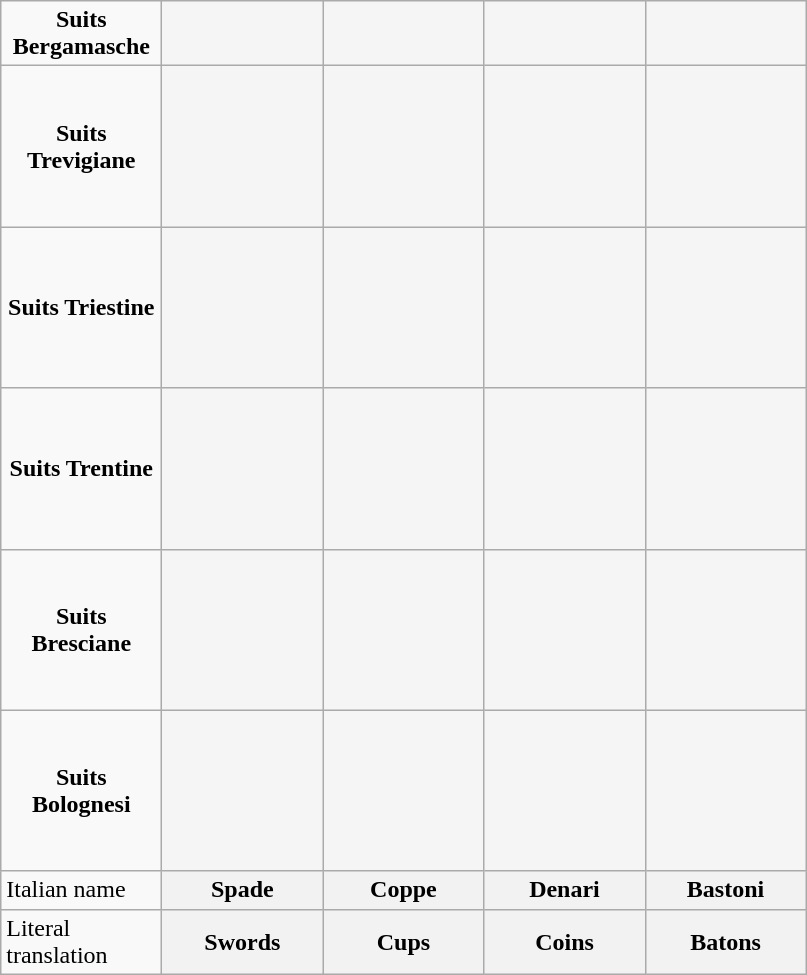<table class="wikitable" style="text-align:center;">
<tr>
<td width="100px"><strong>Suits Bergamasche</strong></td>
<td width="100px" bgcolor="whitesmoke"></td>
<td width="100px" bgcolor="whitesmoke"></td>
<td width="100px" bgcolor="whitesmoke"></td>
<td width="100px" bgcolor="whitesmoke"></td>
</tr>
<tr>
<td width="100px"><strong>Suits Trevigiane</strong></td>
<td width="100px" height="100px" bgcolor="whitesmoke"></td>
<td width="100px" bgcolor="whitesmoke"></td>
<td width="100px" bgcolor="whitesmoke"></td>
<td width="100px" bgcolor="whitesmoke"></td>
</tr>
<tr>
<td width="100px"><strong>Suits Triestine</strong></td>
<td width="100px" height="100px" bgcolor="whitesmoke"></td>
<td width="100px" bgcolor="whitesmoke"></td>
<td width="100px" bgcolor="whitesmoke"></td>
<td width="100px" bgcolor="whitesmoke"></td>
</tr>
<tr>
<td width="100px"><strong>Suits Trentine</strong></td>
<td width="100px" height="100px" bgcolor="whitesmoke"></td>
<td width="100px" bgcolor="whitesmoke"></td>
<td width="100px" bgcolor="whitesmoke"></td>
<td width="100px" bgcolor="whitesmoke"></td>
</tr>
<tr>
<td width="100px"><strong>Suits Bresciane</strong></td>
<td width="100px" height="100px" bgcolor="whitesmoke"></td>
<td width="100px" bgcolor="whitesmoke"></td>
<td width="100px" bgcolor="whitesmoke"></td>
<td width="100px" bgcolor="whitesmoke"></td>
</tr>
<tr>
<td width="100px"><strong>Suits Bolognesi</strong></td>
<td width="100px" height="100px" bgcolor="whitesmoke"></td>
<td width="100px" bgcolor="whitesmoke"></td>
<td width="100px" bgcolor="whitesmoke"></td>
<td width="100px" bgcolor="whitesmoke"></td>
</tr>
<tr>
<td align="left">Italian name</td>
<th align="center">Spade</th>
<th align="center">Coppe</th>
<th align="center">Denari</th>
<th align="center">Bastoni</th>
</tr>
<tr>
<td align="left">Literal translation</td>
<th align="center">Swords</th>
<th align="center">Cups</th>
<th align="center">Coins</th>
<th align="center">Batons</th>
</tr>
</table>
